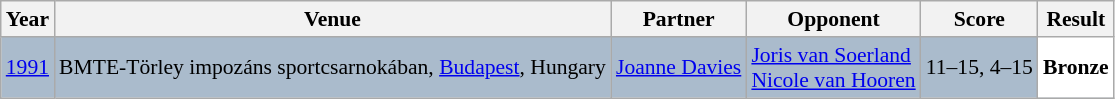<table class="sortable wikitable" style="font-size: 90%;">
<tr>
<th>Year</th>
<th>Venue</th>
<th>Partner</th>
<th>Opponent</th>
<th>Score</th>
<th>Result</th>
</tr>
<tr style="background:#AABBCC">
<td align="center"><a href='#'>1991</a></td>
<td align="left">BMTE-Törley impozáns sportcsarnokában, <a href='#'>Budapest</a>, Hungary</td>
<td align="left"> <a href='#'>Joanne Davies</a></td>
<td align="left"> <a href='#'>Joris van Soerland</a><br> <a href='#'>Nicole van Hooren</a></td>
<td align="left">11–15, 4–15</td>
<td style="text-align:left; background:white"> <strong>Bronze</strong></td>
</tr>
</table>
